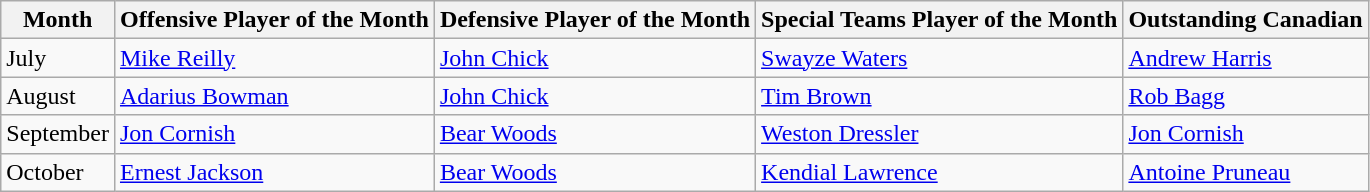<table class="wikitable">
<tr>
<th>Month</th>
<th>Offensive Player of the Month</th>
<th>Defensive Player of the Month</th>
<th>Special Teams Player of the Month</th>
<th>Outstanding Canadian</th>
</tr>
<tr>
<td>July</td>
<td><a href='#'>Mike Reilly</a></td>
<td><a href='#'>John Chick</a></td>
<td><a href='#'>Swayze Waters</a></td>
<td><a href='#'>Andrew Harris</a></td>
</tr>
<tr>
<td>August</td>
<td><a href='#'>Adarius Bowman</a></td>
<td><a href='#'>John Chick</a></td>
<td><a href='#'>Tim Brown</a></td>
<td><a href='#'>Rob Bagg</a></td>
</tr>
<tr>
<td>September</td>
<td><a href='#'>Jon Cornish</a></td>
<td><a href='#'>Bear Woods</a></td>
<td><a href='#'>Weston Dressler</a></td>
<td><a href='#'>Jon Cornish</a></td>
</tr>
<tr>
<td>October</td>
<td><a href='#'>Ernest Jackson</a></td>
<td><a href='#'>Bear Woods</a></td>
<td><a href='#'>Kendial Lawrence</a></td>
<td><a href='#'>Antoine Pruneau</a></td>
</tr>
</table>
